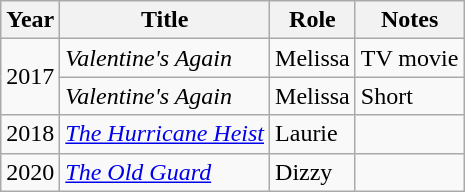<table class="wikitable sortable">
<tr>
<th>Year</th>
<th>Title</th>
<th>Role</th>
<th>Notes</th>
</tr>
<tr>
<td rowspan="2">2017</td>
<td><em>Valentine's Again</em></td>
<td>Melissa</td>
<td>TV movie</td>
</tr>
<tr>
<td><em>Valentine's Again</em></td>
<td>Melissa</td>
<td>Short</td>
</tr>
<tr>
<td>2018</td>
<td><em><a href='#'>The Hurricane Heist</a></em></td>
<td>Laurie</td>
<td></td>
</tr>
<tr>
<td>2020</td>
<td><em><a href='#'>The Old Guard</a></em></td>
<td>Dizzy</td>
<td></td>
</tr>
</table>
